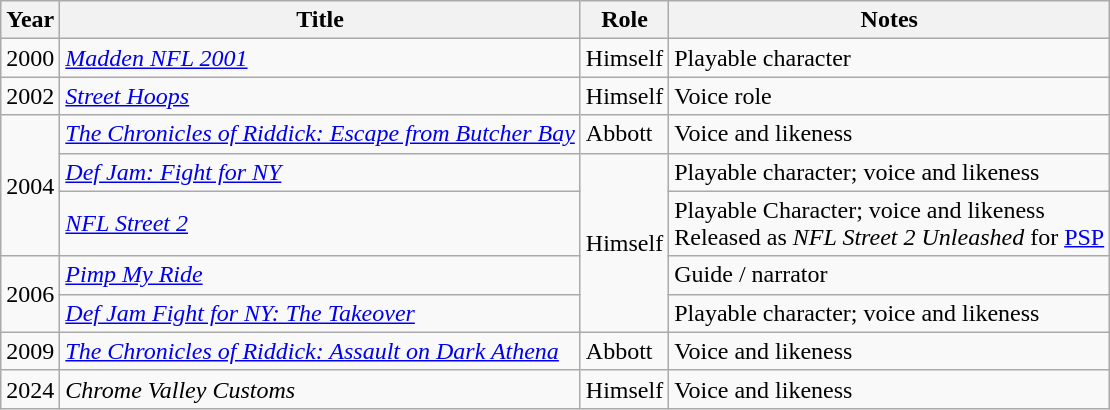<table class="wikitable plainrowheaders sortable" style="margin-right: 0;">
<tr>
<th>Year</th>
<th>Title</th>
<th>Role</th>
<th>Notes</th>
</tr>
<tr>
<td>2000</td>
<td><em><a href='#'>Madden NFL 2001</a></em></td>
<td>Himself</td>
<td>Playable character</td>
</tr>
<tr>
<td>2002</td>
<td><em><a href='#'>Street Hoops</a></em></td>
<td>Himself</td>
<td>Voice role</td>
</tr>
<tr>
<td rowspan="3">2004</td>
<td><em><a href='#'>The Chronicles of Riddick: Escape from Butcher Bay</a></em></td>
<td>Abbott</td>
<td>Voice and likeness</td>
</tr>
<tr>
<td><em><a href='#'>Def Jam: Fight for NY</a></em></td>
<td rowspan="4">Himself</td>
<td>Playable character; voice and likeness</td>
</tr>
<tr>
<td><em><a href='#'>NFL Street 2</a></em></td>
<td>Playable Character; voice and likeness<br>Released as <em>NFL Street 2 Unleashed</em> for <a href='#'>PSP</a></td>
</tr>
<tr>
<td rowspan="2">2006</td>
<td><em><a href='#'>Pimp My Ride</a></em></td>
<td>Guide / narrator</td>
</tr>
<tr>
<td><em><a href='#'>Def Jam Fight for NY: The Takeover</a></em></td>
<td>Playable character; voice and likeness</td>
</tr>
<tr>
<td>2009</td>
<td><em><a href='#'>The Chronicles of Riddick: Assault on Dark Athena</a></em></td>
<td>Abbott</td>
<td>Voice and likeness</td>
</tr>
<tr>
<td>2024</td>
<td><em>Chrome Valley Customs</em></td>
<td>Himself</td>
<td>Voice and likeness</td>
</tr>
</table>
